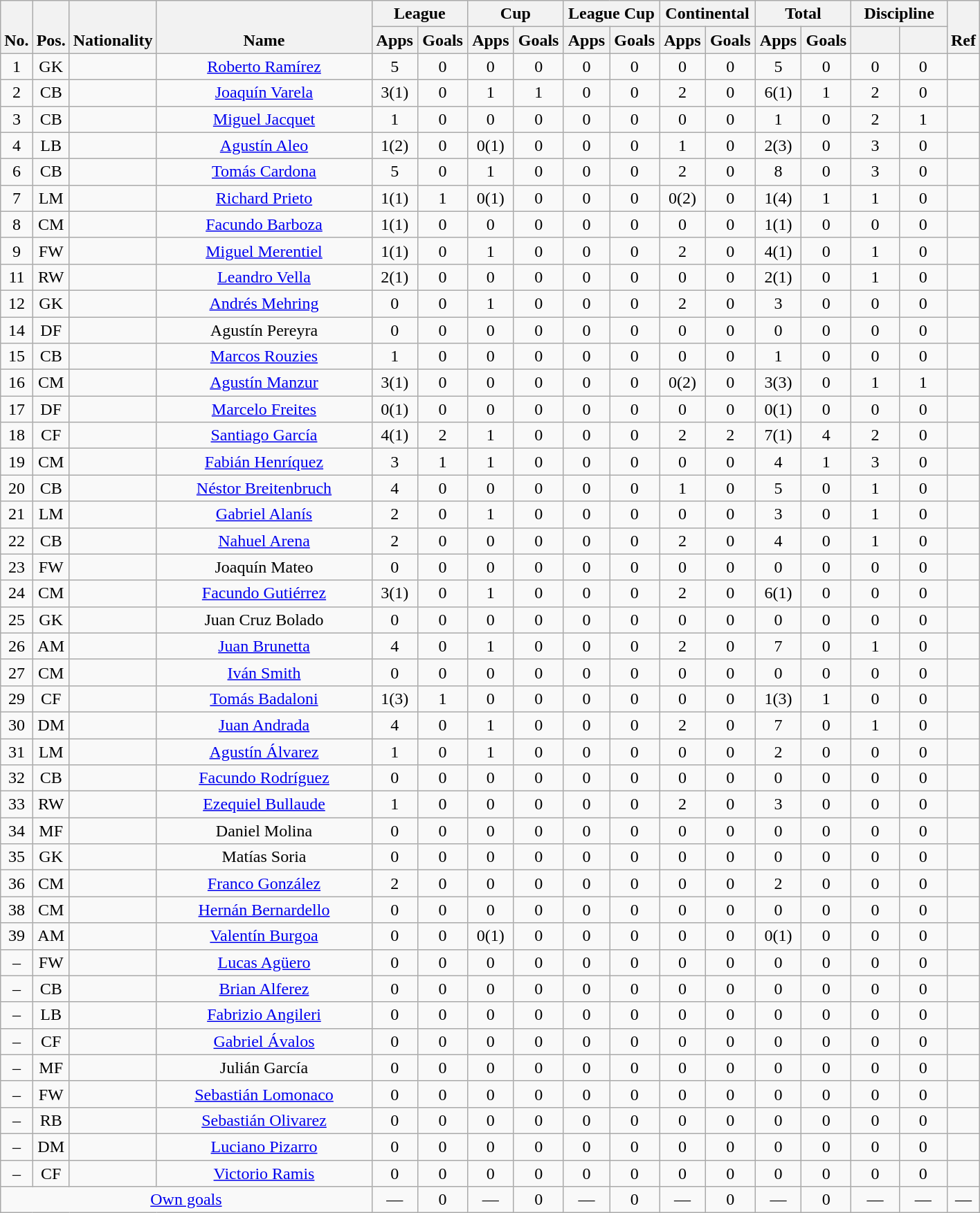<table class="wikitable" style="text-align:center">
<tr>
<th rowspan="2" valign="bottom">No.</th>
<th rowspan="2" valign="bottom">Pos.</th>
<th rowspan="2" valign="bottom">Nationality</th>
<th rowspan="2" valign="bottom" width="200">Name</th>
<th colspan="2" width="85">League</th>
<th colspan="2" width="85">Cup</th>
<th colspan="2" width="85">League Cup</th>
<th colspan="2" width="85">Continental</th>
<th colspan="2" width="85">Total</th>
<th colspan="2" width="85">Discipline</th>
<th rowspan="2" valign="bottom">Ref</th>
</tr>
<tr>
<th>Apps</th>
<th>Goals</th>
<th>Apps</th>
<th>Goals</th>
<th>Apps</th>
<th>Goals</th>
<th>Apps</th>
<th>Goals</th>
<th>Apps</th>
<th>Goals</th>
<th></th>
<th></th>
</tr>
<tr>
<td align="center">1</td>
<td align="center">GK</td>
<td align="center"></td>
<td align="center"><a href='#'>Roberto Ramírez</a></td>
<td>5</td>
<td>0</td>
<td>0</td>
<td>0</td>
<td>0</td>
<td>0</td>
<td>0</td>
<td>0</td>
<td>5</td>
<td>0</td>
<td>0</td>
<td>0</td>
<td></td>
</tr>
<tr>
<td align="center">2</td>
<td align="center">CB</td>
<td align="center"></td>
<td align="center"><a href='#'>Joaquín Varela</a></td>
<td>3(1)</td>
<td>0</td>
<td>1</td>
<td>1</td>
<td>0</td>
<td>0</td>
<td>2</td>
<td>0</td>
<td>6(1)</td>
<td>1</td>
<td>2</td>
<td>0</td>
<td></td>
</tr>
<tr>
<td align="center">3</td>
<td align="center">CB</td>
<td align="center"></td>
<td align="center"><a href='#'>Miguel Jacquet</a></td>
<td>1</td>
<td>0</td>
<td>0</td>
<td>0</td>
<td>0</td>
<td>0</td>
<td>0</td>
<td>0</td>
<td>1</td>
<td>0</td>
<td>2</td>
<td>1</td>
<td></td>
</tr>
<tr>
<td align="center">4</td>
<td align="center">LB</td>
<td align="center"></td>
<td align="center"><a href='#'>Agustín Aleo</a></td>
<td>1(2)</td>
<td>0</td>
<td>0(1)</td>
<td>0</td>
<td>0</td>
<td>0</td>
<td>1</td>
<td>0</td>
<td>2(3)</td>
<td>0</td>
<td>3</td>
<td>0</td>
<td></td>
</tr>
<tr>
<td align="center">6</td>
<td align="center">CB</td>
<td align="center"></td>
<td align="center"><a href='#'>Tomás Cardona</a></td>
<td>5</td>
<td>0</td>
<td>1</td>
<td>0</td>
<td>0</td>
<td>0</td>
<td>2</td>
<td>0</td>
<td>8</td>
<td>0</td>
<td>3</td>
<td>0</td>
<td></td>
</tr>
<tr>
<td align="center">7</td>
<td align="center">LM</td>
<td align="center"></td>
<td align="center"><a href='#'>Richard Prieto</a></td>
<td>1(1)</td>
<td>1</td>
<td>0(1)</td>
<td>0</td>
<td>0</td>
<td>0</td>
<td>0(2)</td>
<td>0</td>
<td>1(4)</td>
<td>1</td>
<td>1</td>
<td>0</td>
<td></td>
</tr>
<tr>
<td align="center">8</td>
<td align="center">CM</td>
<td align="center"></td>
<td align="center"><a href='#'>Facundo Barboza</a></td>
<td>1(1)</td>
<td>0</td>
<td>0</td>
<td>0</td>
<td>0</td>
<td>0</td>
<td>0</td>
<td>0</td>
<td>1(1)</td>
<td>0</td>
<td>0</td>
<td>0</td>
<td></td>
</tr>
<tr>
<td align="center">9</td>
<td align="center">FW</td>
<td align="center"></td>
<td align="center"><a href='#'>Miguel Merentiel</a></td>
<td>1(1)</td>
<td>0</td>
<td>1</td>
<td>0</td>
<td>0</td>
<td>0</td>
<td>2</td>
<td>0</td>
<td>4(1)</td>
<td>0</td>
<td>1</td>
<td>0</td>
<td></td>
</tr>
<tr>
<td align="center">11</td>
<td align="center">RW</td>
<td align="center"></td>
<td align="center"><a href='#'>Leandro Vella</a></td>
<td>2(1)</td>
<td>0</td>
<td>0</td>
<td>0</td>
<td>0</td>
<td>0</td>
<td>0</td>
<td>0</td>
<td>2(1)</td>
<td>0</td>
<td>1</td>
<td>0</td>
<td></td>
</tr>
<tr>
<td align="center">12</td>
<td align="center">GK</td>
<td align="center"></td>
<td align="center"><a href='#'>Andrés Mehring</a></td>
<td>0</td>
<td>0</td>
<td>1</td>
<td>0</td>
<td>0</td>
<td>0</td>
<td>2</td>
<td>0</td>
<td>3</td>
<td>0</td>
<td>0</td>
<td>0</td>
<td></td>
</tr>
<tr>
<td align="center">14</td>
<td align="center">DF</td>
<td align="center"></td>
<td align="center">Agustín Pereyra</td>
<td>0</td>
<td>0</td>
<td>0</td>
<td>0</td>
<td>0</td>
<td>0</td>
<td>0</td>
<td>0</td>
<td>0</td>
<td>0</td>
<td>0</td>
<td>0</td>
<td></td>
</tr>
<tr>
<td align="center">15</td>
<td align="center">CB</td>
<td align="center"></td>
<td align="center"><a href='#'>Marcos Rouzies</a></td>
<td>1</td>
<td>0</td>
<td>0</td>
<td>0</td>
<td>0</td>
<td>0</td>
<td>0</td>
<td>0</td>
<td>1</td>
<td>0</td>
<td>0</td>
<td>0</td>
<td></td>
</tr>
<tr>
<td align="center">16</td>
<td align="center">CM</td>
<td align="center"></td>
<td align="center"><a href='#'>Agustín Manzur</a></td>
<td>3(1)</td>
<td>0</td>
<td>0</td>
<td>0</td>
<td>0</td>
<td>0</td>
<td>0(2)</td>
<td>0</td>
<td>3(3)</td>
<td>0</td>
<td>1</td>
<td>1</td>
<td></td>
</tr>
<tr>
<td align="center">17</td>
<td align="center">DF</td>
<td align="center"></td>
<td align="center"><a href='#'>Marcelo Freites</a></td>
<td>0(1)</td>
<td>0</td>
<td>0</td>
<td>0</td>
<td>0</td>
<td>0</td>
<td>0</td>
<td>0</td>
<td>0(1)</td>
<td>0</td>
<td>0</td>
<td>0</td>
<td></td>
</tr>
<tr>
<td align="center">18</td>
<td align="center">CF</td>
<td align="center"></td>
<td align="center"><a href='#'>Santiago García</a></td>
<td>4(1)</td>
<td>2</td>
<td>1</td>
<td>0</td>
<td>0</td>
<td>0</td>
<td>2</td>
<td>2</td>
<td>7(1)</td>
<td>4</td>
<td>2</td>
<td>0</td>
<td></td>
</tr>
<tr>
<td align="center">19</td>
<td align="center">CM</td>
<td align="center"></td>
<td align="center"><a href='#'>Fabián Henríquez</a></td>
<td>3</td>
<td>1</td>
<td>1</td>
<td>0</td>
<td>0</td>
<td>0</td>
<td>0</td>
<td>0</td>
<td>4</td>
<td>1</td>
<td>3</td>
<td>0</td>
<td></td>
</tr>
<tr>
<td align="center">20</td>
<td align="center">CB</td>
<td align="center"></td>
<td align="center"><a href='#'>Néstor Breitenbruch</a></td>
<td>4</td>
<td>0</td>
<td>0</td>
<td>0</td>
<td>0</td>
<td>0</td>
<td>1</td>
<td>0</td>
<td>5</td>
<td>0</td>
<td>1</td>
<td>0</td>
<td></td>
</tr>
<tr>
<td align="center">21</td>
<td align="center">LM</td>
<td align="center"></td>
<td align="center"><a href='#'>Gabriel Alanís</a></td>
<td>2</td>
<td>0</td>
<td>1</td>
<td>0</td>
<td>0</td>
<td>0</td>
<td>0</td>
<td>0</td>
<td>3</td>
<td>0</td>
<td>1</td>
<td>0</td>
<td></td>
</tr>
<tr>
<td align="center">22</td>
<td align="center">CB</td>
<td align="center"></td>
<td align="center"><a href='#'>Nahuel Arena</a></td>
<td>2</td>
<td>0</td>
<td>0</td>
<td>0</td>
<td>0</td>
<td>0</td>
<td>2</td>
<td>0</td>
<td>4</td>
<td>0</td>
<td>1</td>
<td>0</td>
<td></td>
</tr>
<tr>
<td align="center">23</td>
<td align="center">FW</td>
<td align="center"></td>
<td align="center">Joaquín Mateo</td>
<td>0</td>
<td>0</td>
<td>0</td>
<td>0</td>
<td>0</td>
<td>0</td>
<td>0</td>
<td>0</td>
<td>0</td>
<td>0</td>
<td>0</td>
<td>0</td>
<td></td>
</tr>
<tr>
<td align="center">24</td>
<td align="center">CM</td>
<td align="center"></td>
<td align="center"><a href='#'>Facundo Gutiérrez</a></td>
<td>3(1)</td>
<td>0</td>
<td>1</td>
<td>0</td>
<td>0</td>
<td>0</td>
<td>2</td>
<td>0</td>
<td>6(1)</td>
<td>0</td>
<td>0</td>
<td>0</td>
<td></td>
</tr>
<tr>
<td align="center">25</td>
<td align="center">GK</td>
<td align="center"></td>
<td align="center">Juan Cruz Bolado</td>
<td>0</td>
<td>0</td>
<td>0</td>
<td>0</td>
<td>0</td>
<td>0</td>
<td>0</td>
<td>0</td>
<td>0</td>
<td>0</td>
<td>0</td>
<td>0</td>
<td></td>
</tr>
<tr>
<td align="center">26</td>
<td align="center">AM</td>
<td align="center"></td>
<td align="center"><a href='#'>Juan Brunetta</a></td>
<td>4</td>
<td>0</td>
<td>1</td>
<td>0</td>
<td>0</td>
<td>0</td>
<td>2</td>
<td>0</td>
<td>7</td>
<td>0</td>
<td>1</td>
<td>0</td>
<td></td>
</tr>
<tr>
<td align="center">27</td>
<td align="center">CM</td>
<td align="center"></td>
<td align="center"><a href='#'>Iván Smith</a></td>
<td>0</td>
<td>0</td>
<td>0</td>
<td>0</td>
<td>0</td>
<td>0</td>
<td>0</td>
<td>0</td>
<td>0</td>
<td>0</td>
<td>0</td>
<td>0</td>
<td></td>
</tr>
<tr>
<td align="center">29</td>
<td align="center">CF</td>
<td align="center"></td>
<td align="center"><a href='#'>Tomás Badaloni</a></td>
<td>1(3)</td>
<td>1</td>
<td>0</td>
<td>0</td>
<td>0</td>
<td>0</td>
<td>0</td>
<td>0</td>
<td>1(3)</td>
<td>1</td>
<td>0</td>
<td>0</td>
<td></td>
</tr>
<tr>
<td align="center">30</td>
<td align="center">DM</td>
<td align="center"></td>
<td align="center"><a href='#'>Juan Andrada</a></td>
<td>4</td>
<td>0</td>
<td>1</td>
<td>0</td>
<td>0</td>
<td>0</td>
<td>2</td>
<td>0</td>
<td>7</td>
<td>0</td>
<td>1</td>
<td>0</td>
<td></td>
</tr>
<tr>
<td align="center">31</td>
<td align="center">LM</td>
<td align="center"></td>
<td align="center"><a href='#'>Agustín Álvarez</a></td>
<td>1</td>
<td>0</td>
<td>1</td>
<td>0</td>
<td>0</td>
<td>0</td>
<td>0</td>
<td>0</td>
<td>2</td>
<td>0</td>
<td>0</td>
<td>0</td>
<td></td>
</tr>
<tr>
<td align="center">32</td>
<td align="center">CB</td>
<td align="center"></td>
<td align="center"><a href='#'>Facundo Rodríguez</a></td>
<td>0</td>
<td>0</td>
<td>0</td>
<td>0</td>
<td>0</td>
<td>0</td>
<td>0</td>
<td>0</td>
<td>0</td>
<td>0</td>
<td>0</td>
<td>0</td>
<td></td>
</tr>
<tr>
<td align="center">33</td>
<td align="center">RW</td>
<td align="center"></td>
<td align="center"><a href='#'>Ezequiel Bullaude</a></td>
<td>1</td>
<td>0</td>
<td>0</td>
<td>0</td>
<td>0</td>
<td>0</td>
<td>2</td>
<td>0</td>
<td>3</td>
<td>0</td>
<td>0</td>
<td>0</td>
<td></td>
</tr>
<tr>
<td align="center">34</td>
<td align="center">MF</td>
<td align="center"></td>
<td align="center">Daniel Molina</td>
<td>0</td>
<td>0</td>
<td>0</td>
<td>0</td>
<td>0</td>
<td>0</td>
<td>0</td>
<td>0</td>
<td>0</td>
<td>0</td>
<td>0</td>
<td>0</td>
<td></td>
</tr>
<tr>
<td align="center">35</td>
<td align="center">GK</td>
<td align="center"> </td>
<td align="center">Matías Soria</td>
<td>0</td>
<td>0</td>
<td>0</td>
<td>0</td>
<td>0</td>
<td>0</td>
<td>0</td>
<td>0</td>
<td>0</td>
<td>0</td>
<td>0</td>
<td>0</td>
<td></td>
</tr>
<tr>
<td align="center">36</td>
<td align="center">CM</td>
<td align="center"></td>
<td align="center"><a href='#'>Franco González</a></td>
<td>2</td>
<td>0</td>
<td>0</td>
<td>0</td>
<td>0</td>
<td>0</td>
<td>0</td>
<td>0</td>
<td>2</td>
<td>0</td>
<td>0</td>
<td>0</td>
<td></td>
</tr>
<tr>
<td align="center">38</td>
<td align="center">CM</td>
<td align="center"></td>
<td align="center"><a href='#'>Hernán Bernardello</a></td>
<td>0</td>
<td>0</td>
<td>0</td>
<td>0</td>
<td>0</td>
<td>0</td>
<td>0</td>
<td>0</td>
<td>0</td>
<td>0</td>
<td>0</td>
<td>0</td>
<td></td>
</tr>
<tr>
<td align="center">39</td>
<td align="center">AM</td>
<td align="center"></td>
<td align="center"><a href='#'>Valentín Burgoa</a></td>
<td>0</td>
<td>0</td>
<td>0(1)</td>
<td>0</td>
<td>0</td>
<td>0</td>
<td>0</td>
<td>0</td>
<td>0(1)</td>
<td>0</td>
<td>0</td>
<td>0</td>
<td></td>
</tr>
<tr>
<td align="center">–</td>
<td align="center">FW</td>
<td align="center"></td>
<td align="center"><a href='#'>Lucas Agüero</a></td>
<td>0</td>
<td>0</td>
<td>0</td>
<td>0</td>
<td>0</td>
<td>0</td>
<td>0</td>
<td>0</td>
<td>0</td>
<td>0</td>
<td>0</td>
<td>0</td>
<td></td>
</tr>
<tr>
<td align="center">–</td>
<td align="center">CB</td>
<td align="center"></td>
<td align="center"><a href='#'>Brian Alferez</a></td>
<td>0</td>
<td>0</td>
<td>0</td>
<td>0</td>
<td>0</td>
<td>0</td>
<td>0</td>
<td>0</td>
<td>0</td>
<td>0</td>
<td>0</td>
<td>0</td>
<td></td>
</tr>
<tr>
<td align="center">–</td>
<td align="center">LB</td>
<td align="center"></td>
<td align="center"><a href='#'>Fabrizio Angileri</a></td>
<td>0</td>
<td>0</td>
<td>0</td>
<td>0</td>
<td>0</td>
<td>0</td>
<td>0</td>
<td>0</td>
<td>0</td>
<td>0</td>
<td>0</td>
<td>0</td>
<td></td>
</tr>
<tr>
<td align="center">–</td>
<td align="center">CF</td>
<td align="center"></td>
<td align="center"><a href='#'>Gabriel Ávalos</a></td>
<td>0</td>
<td>0</td>
<td>0</td>
<td>0</td>
<td>0</td>
<td>0</td>
<td>0</td>
<td>0</td>
<td>0</td>
<td>0</td>
<td>0</td>
<td>0</td>
<td></td>
</tr>
<tr>
<td align="center">–</td>
<td align="center">MF</td>
<td align="center"></td>
<td align="center">Julián García</td>
<td>0</td>
<td>0</td>
<td>0</td>
<td>0</td>
<td>0</td>
<td>0</td>
<td>0</td>
<td>0</td>
<td>0</td>
<td>0</td>
<td>0</td>
<td>0</td>
<td></td>
</tr>
<tr>
<td align="center">–</td>
<td align="center">FW</td>
<td align="center"></td>
<td align="center"><a href='#'>Sebastián Lomonaco</a></td>
<td>0</td>
<td>0</td>
<td>0</td>
<td>0</td>
<td>0</td>
<td>0</td>
<td>0</td>
<td>0</td>
<td>0</td>
<td>0</td>
<td>0</td>
<td>0</td>
<td></td>
</tr>
<tr>
<td align="center">–</td>
<td align="center">RB</td>
<td align="center"></td>
<td align="center"><a href='#'>Sebastián Olivarez</a></td>
<td>0</td>
<td>0</td>
<td>0</td>
<td>0</td>
<td>0</td>
<td>0</td>
<td>0</td>
<td>0</td>
<td>0</td>
<td>0</td>
<td>0</td>
<td>0</td>
<td></td>
</tr>
<tr>
<td align="center">–</td>
<td align="center">DM</td>
<td align="center"></td>
<td align="center"><a href='#'>Luciano Pizarro</a></td>
<td>0</td>
<td>0</td>
<td>0</td>
<td>0</td>
<td>0</td>
<td>0</td>
<td>0</td>
<td>0</td>
<td>0</td>
<td>0</td>
<td>0</td>
<td>0</td>
<td></td>
</tr>
<tr>
<td align="center">–</td>
<td align="center">CF</td>
<td align="center"></td>
<td align="center"><a href='#'>Victorio Ramis</a></td>
<td>0</td>
<td>0</td>
<td>0</td>
<td>0</td>
<td>0</td>
<td>0</td>
<td>0</td>
<td>0</td>
<td>0</td>
<td>0</td>
<td>0</td>
<td>0</td>
<td></td>
</tr>
<tr>
<td colspan="4" align="center"><a href='#'>Own goals</a></td>
<td>—</td>
<td>0</td>
<td>—</td>
<td>0</td>
<td>—</td>
<td>0</td>
<td>—</td>
<td>0</td>
<td>—</td>
<td>0</td>
<td>—</td>
<td>—</td>
<td>—</td>
</tr>
</table>
